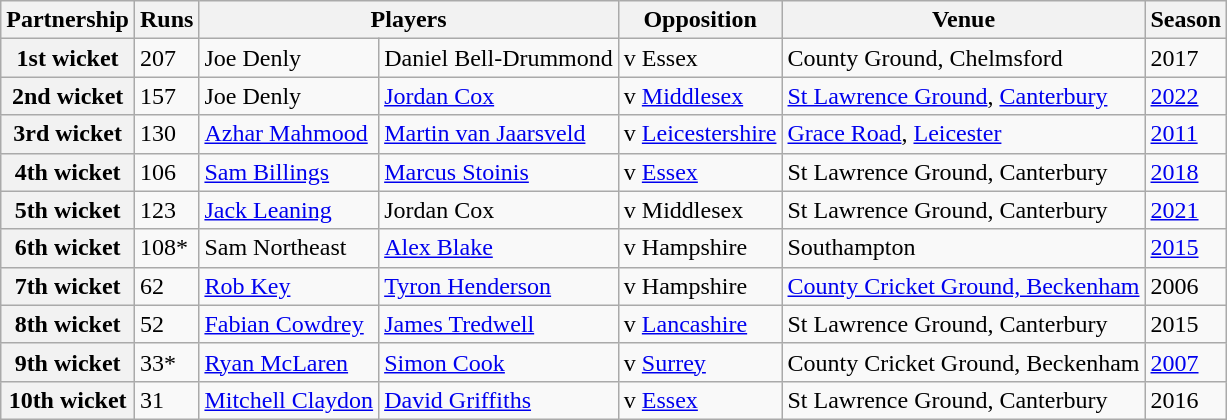<table class="wikitable">
<tr>
<th>Partnership</th>
<th>Runs</th>
<th colspan="2">Players</th>
<th>Opposition</th>
<th>Venue</th>
<th>Season</th>
</tr>
<tr>
<th>1st wicket</th>
<td>207</td>
<td>Joe Denly</td>
<td>Daniel Bell-Drummond</td>
<td>v Essex</td>
<td>County Ground, Chelmsford</td>
<td>2017</td>
</tr>
<tr>
<th>2nd wicket</th>
<td>157</td>
<td>Joe Denly</td>
<td><a href='#'>Jordan Cox</a></td>
<td>v <a href='#'>Middlesex</a></td>
<td><a href='#'>St Lawrence Ground</a>, <a href='#'>Canterbury</a></td>
<td><a href='#'>2022</a></td>
</tr>
<tr>
<th>3rd wicket</th>
<td>130</td>
<td><a href='#'>Azhar Mahmood</a></td>
<td><a href='#'>Martin van Jaarsveld</a></td>
<td>v <a href='#'>Leicestershire</a></td>
<td><a href='#'>Grace Road</a>, <a href='#'>Leicester</a></td>
<td><a href='#'>2011</a></td>
</tr>
<tr>
<th>4th wicket</th>
<td>106</td>
<td><a href='#'>Sam Billings</a></td>
<td><a href='#'>Marcus Stoinis</a></td>
<td>v <a href='#'>Essex</a></td>
<td>St Lawrence Ground, Canterbury</td>
<td><a href='#'>2018</a></td>
</tr>
<tr>
<th>5th wicket</th>
<td>123</td>
<td><a href='#'>Jack Leaning</a></td>
<td>Jordan Cox</td>
<td>v Middlesex</td>
<td>St Lawrence Ground, Canterbury</td>
<td><a href='#'>2021</a></td>
</tr>
<tr>
<th>6th wicket</th>
<td>108*</td>
<td>Sam Northeast</td>
<td><a href='#'>Alex Blake</a></td>
<td>v Hampshire</td>
<td>Southampton</td>
<td><a href='#'>2015</a></td>
</tr>
<tr>
<th>7th wicket</th>
<td>62</td>
<td><a href='#'>Rob Key</a></td>
<td><a href='#'>Tyron Henderson</a></td>
<td>v Hampshire</td>
<td><a href='#'>County Cricket Ground, Beckenham</a></td>
<td>2006</td>
</tr>
<tr>
<th>8th wicket</th>
<td>52</td>
<td><a href='#'>Fabian Cowdrey</a></td>
<td><a href='#'>James Tredwell</a></td>
<td>v <a href='#'>Lancashire</a></td>
<td>St Lawrence Ground, Canterbury</td>
<td>2015</td>
</tr>
<tr>
<th>9th wicket</th>
<td>33*</td>
<td><a href='#'>Ryan McLaren</a></td>
<td><a href='#'>Simon Cook</a></td>
<td>v <a href='#'>Surrey</a></td>
<td>County Cricket Ground, Beckenham</td>
<td><a href='#'>2007</a></td>
</tr>
<tr>
<th>10th wicket</th>
<td>31</td>
<td><a href='#'>Mitchell Claydon</a></td>
<td><a href='#'>David Griffiths</a></td>
<td>v <a href='#'>Essex</a></td>
<td>St Lawrence Ground, Canterbury</td>
<td>2016</td>
</tr>
</table>
